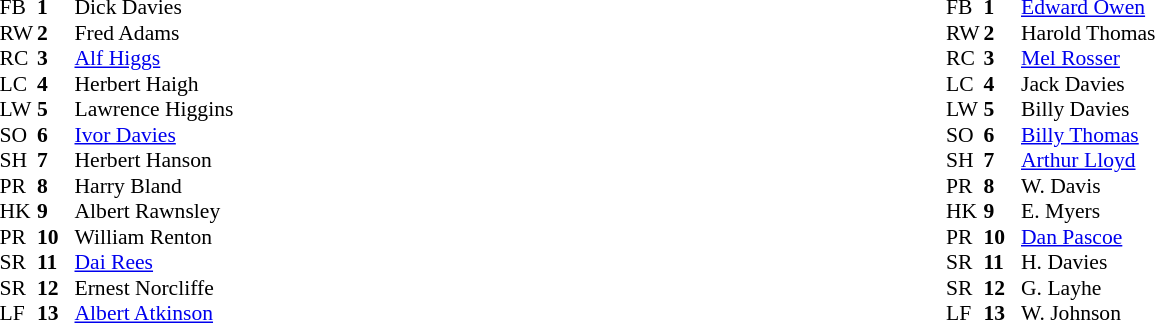<table width="100%">
<tr>
<td valign="top" width="50%"><br><table style="font-size: 90%" cellspacing="0" cellpadding="0">
<tr>
<th width="25"></th>
<th width="25"></th>
</tr>
<tr>
<td>FB</td>
<td><strong>1</strong></td>
<td>Dick Davies</td>
</tr>
<tr>
<td>RW</td>
<td><strong>2</strong></td>
<td>Fred Adams</td>
</tr>
<tr>
<td>RC</td>
<td><strong>3</strong></td>
<td><a href='#'>Alf Higgs</a></td>
</tr>
<tr>
<td>LC</td>
<td><strong>4</strong></td>
<td>Herbert Haigh</td>
</tr>
<tr>
<td>LW</td>
<td><strong>5</strong></td>
<td>Lawrence Higgins</td>
</tr>
<tr>
<td>SO</td>
<td><strong>6</strong></td>
<td><a href='#'>Ivor Davies</a></td>
</tr>
<tr>
<td>SH</td>
<td><strong>7</strong></td>
<td>Herbert Hanson</td>
</tr>
<tr>
<td>PR</td>
<td><strong>8</strong></td>
<td>Harry Bland</td>
</tr>
<tr>
<td>HK</td>
<td><strong>9</strong></td>
<td>Albert Rawnsley</td>
</tr>
<tr>
<td>PR</td>
<td><strong>10</strong></td>
<td>William Renton</td>
</tr>
<tr>
<td>SR</td>
<td><strong>11</strong></td>
<td><a href='#'>Dai Rees</a></td>
</tr>
<tr>
<td>SR</td>
<td><strong>12</strong></td>
<td>Ernest Norcliffe</td>
</tr>
<tr>
<td>LF</td>
<td><strong>13</strong></td>
<td><a href='#'>Albert Atkinson</a></td>
</tr>
<tr>
<td colspan="4"></td>
</tr>
</table>
</td>
<td valign="top" width="50%"><br><table style="font-size: 90%" cellspacing="0" cellpadding="0">
<tr>
<th width="25"></th>
<th width="25"></th>
</tr>
<tr>
<td>FB</td>
<td><strong>1</strong></td>
<td><a href='#'>Edward Owen</a></td>
</tr>
<tr>
<td>RW</td>
<td><strong>2</strong></td>
<td>Harold Thomas</td>
</tr>
<tr>
<td>RC</td>
<td><strong>3</strong></td>
<td><a href='#'>Mel Rosser</a></td>
</tr>
<tr>
<td>LC</td>
<td><strong>4</strong></td>
<td>Jack Davies</td>
</tr>
<tr>
<td>LW</td>
<td><strong>5</strong></td>
<td>Billy Davies</td>
</tr>
<tr>
<td>SO</td>
<td><strong>6</strong></td>
<td><a href='#'>Billy Thomas</a></td>
</tr>
<tr>
<td>SH</td>
<td><strong>7</strong></td>
<td><a href='#'>Arthur Lloyd</a></td>
</tr>
<tr>
<td>PR</td>
<td><strong>8</strong></td>
<td>W. Davis</td>
</tr>
<tr>
<td>HK</td>
<td><strong>9</strong></td>
<td>E. Myers</td>
</tr>
<tr>
<td>PR</td>
<td><strong>10</strong></td>
<td><a href='#'>Dan Pascoe</a></td>
</tr>
<tr>
<td>SR</td>
<td><strong>11</strong></td>
<td>H. Davies</td>
</tr>
<tr>
<td>SR</td>
<td><strong>12</strong></td>
<td>G. Layhe</td>
</tr>
<tr>
<td>LF</td>
<td><strong>13</strong></td>
<td>W. Johnson</td>
</tr>
<tr>
<td colspan="4"></td>
</tr>
</table>
</td>
</tr>
</table>
